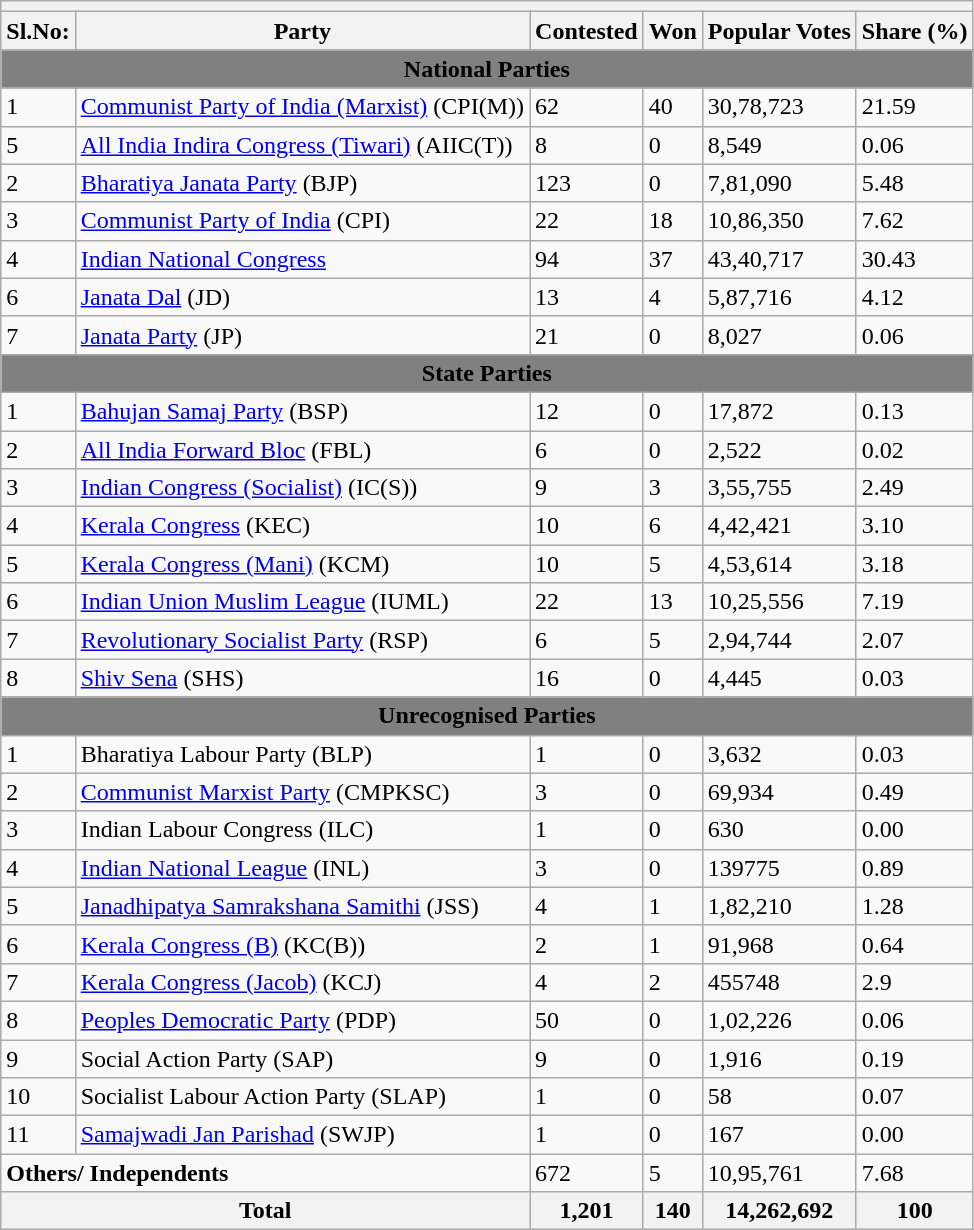<table class="wikitable sortable">
<tr>
<th colspan=10></th>
</tr>
<tr>
<th>Sl.No:</th>
<th>Party</th>
<th>Contested</th>
<th>Won</th>
<th>Popular Votes</th>
<th>Share (%)</th>
</tr>
<tr>
<td colspan="6" align="center" bgcolor="grey"><span><strong>National Parties</strong></span></td>
</tr>
<tr>
<td>1</td>
<td><a href='#'>Communist Party of India (Marxist)</a> (CPI(M))</td>
<td>62</td>
<td>40</td>
<td>30,78,723</td>
<td>21.59</td>
</tr>
<tr>
<td>5</td>
<td><a href='#'>All India Indira Congress (Tiwari)</a> (AIIC(T))</td>
<td>8</td>
<td>0</td>
<td>8,549</td>
<td>0.06</td>
</tr>
<tr>
<td>2</td>
<td><a href='#'>Bharatiya Janata Party</a> (BJP)</td>
<td>123</td>
<td>0</td>
<td>7,81,090</td>
<td>5.48</td>
</tr>
<tr>
<td>3</td>
<td><a href='#'>Communist Party of India</a> (CPI)</td>
<td>22</td>
<td>18</td>
<td>10,86,350</td>
<td>7.62</td>
</tr>
<tr>
<td>4</td>
<td><a href='#'>Indian National Congress</a></td>
<td>94</td>
<td>37</td>
<td>43,40,717</td>
<td>30.43</td>
</tr>
<tr>
<td>6</td>
<td><a href='#'>Janata Dal</a> (JD)</td>
<td>13</td>
<td>4</td>
<td>5,87,716</td>
<td>4.12</td>
</tr>
<tr>
<td>7</td>
<td><a href='#'>Janata Party</a> (JP)</td>
<td>21</td>
<td>0</td>
<td>8,027</td>
<td>0.06</td>
</tr>
<tr>
<td colspan="6" align="center" bgcolor="grey"><span><strong>State Parties</strong></span></td>
</tr>
<tr>
<td>1</td>
<td><a href='#'>Bahujan Samaj Party</a> (BSP)</td>
<td>12</td>
<td>0</td>
<td>17,872</td>
<td>0.13</td>
</tr>
<tr>
<td>2</td>
<td><a href='#'>All India Forward Bloc</a> (FBL)</td>
<td>6</td>
<td>0</td>
<td>2,522</td>
<td>0.02</td>
</tr>
<tr>
<td>3</td>
<td><a href='#'>Indian Congress (Socialist)</a> (IC(S))</td>
<td>9</td>
<td>3</td>
<td>3,55,755</td>
<td>2.49</td>
</tr>
<tr>
<td>4</td>
<td><a href='#'>Kerala Congress</a> (KEC)</td>
<td>10</td>
<td>6</td>
<td>4,42,421</td>
<td>3.10</td>
</tr>
<tr>
<td>5</td>
<td><a href='#'>Kerala Congress (Mani)</a> (KCM)</td>
<td>10</td>
<td>5</td>
<td>4,53,614</td>
<td>3.18</td>
</tr>
<tr>
<td>6</td>
<td><a href='#'>Indian Union Muslim League</a>  (IUML)</td>
<td>22</td>
<td>13</td>
<td>10,25,556</td>
<td>7.19</td>
</tr>
<tr>
<td>7</td>
<td><a href='#'>Revolutionary Socialist Party</a>  (RSP)</td>
<td>6</td>
<td>5</td>
<td>2,94,744</td>
<td>2.07</td>
</tr>
<tr>
<td>8</td>
<td><a href='#'>Shiv Sena</a> (SHS)</td>
<td>16</td>
<td>0</td>
<td>4,445</td>
<td>0.03</td>
</tr>
<tr>
<td colspan="6" align="center" bgcolor="grey"><span><strong>Unrecognised Parties</strong></span></td>
</tr>
<tr>
<td>1</td>
<td>Bharatiya Labour Party (BLP)</td>
<td>1</td>
<td>0</td>
<td>3,632</td>
<td>0.03</td>
</tr>
<tr>
<td>2</td>
<td><a href='#'>Communist Marxist Party</a> (CMPKSC)</td>
<td>3</td>
<td>0</td>
<td>69,934</td>
<td>0.49</td>
</tr>
<tr>
<td>3</td>
<td>Indian Labour Congress (ILC)</td>
<td>1</td>
<td>0</td>
<td>630</td>
<td>0.00</td>
</tr>
<tr>
<td>4</td>
<td><a href='#'>Indian National League</a> (INL)</td>
<td>3</td>
<td>0</td>
<td>139775</td>
<td>0.89</td>
</tr>
<tr>
<td>5</td>
<td><a href='#'>Janadhipatya Samrakshana Samithi</a>  (JSS)</td>
<td>4</td>
<td>1</td>
<td>1,82,210</td>
<td>1.28</td>
</tr>
<tr>
<td>6</td>
<td><a href='#'>Kerala Congress (B)</a> (KC(B))</td>
<td>2</td>
<td>1</td>
<td>91,968</td>
<td>0.64</td>
</tr>
<tr>
<td>7</td>
<td><a href='#'>Kerala Congress (Jacob)</a> (KCJ)</td>
<td>4</td>
<td>2</td>
<td>455748</td>
<td>2.9</td>
</tr>
<tr>
<td>8</td>
<td><a href='#'>Peoples Democratic Party</a> (PDP)</td>
<td>50</td>
<td>0</td>
<td>1,02,226</td>
<td>0.06</td>
</tr>
<tr>
<td>9</td>
<td>Social Action Party (SAP)</td>
<td>9</td>
<td>0</td>
<td>1,916</td>
<td>0.19</td>
</tr>
<tr>
<td>10</td>
<td>Socialist Labour Action Party (SLAP)</td>
<td>1</td>
<td>0</td>
<td>58</td>
<td>0.07</td>
</tr>
<tr>
<td>11</td>
<td><a href='#'>Samajwadi Jan Parishad</a> (SWJP)</td>
<td>1</td>
<td>0</td>
<td>167</td>
<td>0.00</td>
</tr>
<tr>
<td colspan="2"><strong>Others/ Independents</strong></td>
<td>672</td>
<td>5</td>
<td>10,95,761</td>
<td>7.68</td>
</tr>
<tr>
<th colspan="2"><strong>Total</strong></th>
<th><strong>1,201</strong></th>
<th><strong>140</strong></th>
<th><strong>14,262,692</strong></th>
<th><strong>100</strong></th>
</tr>
</table>
